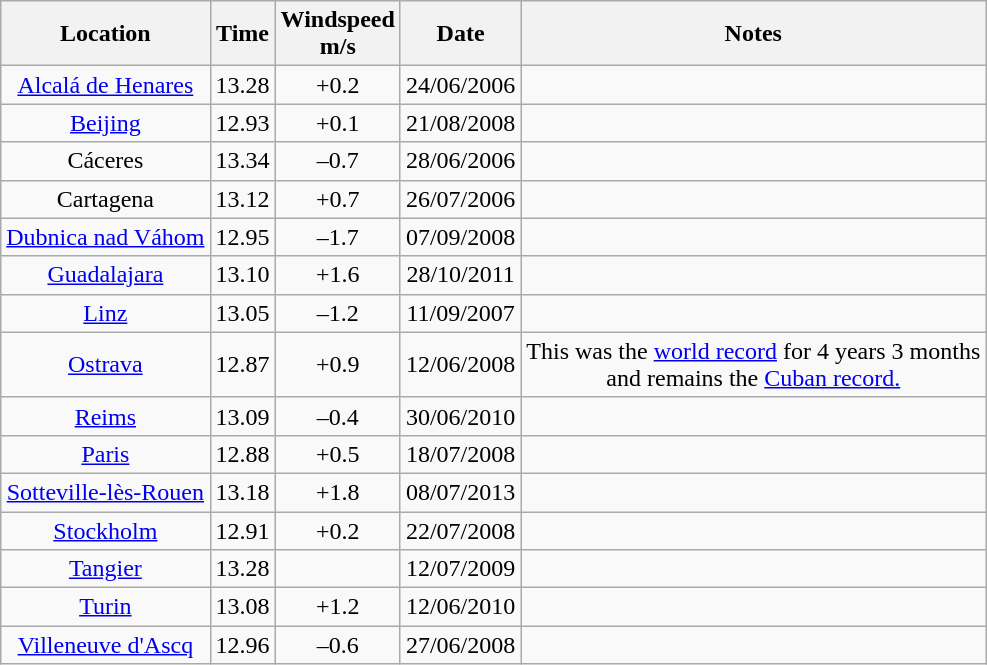<table class="wikitable" style= "text-align: center">
<tr>
<th>Location</th>
<th>Time</th>
<th>Windspeed<br>m/s</th>
<th>Date</th>
<th>Notes</th>
</tr>
<tr>
<td><a href='#'>Alcalá de Henares</a></td>
<td>13.28</td>
<td>+0.2</td>
<td>24/06/2006</td>
<td></td>
</tr>
<tr>
<td><a href='#'>Beijing</a></td>
<td>12.93</td>
<td>+0.1</td>
<td>21/08/2008</td>
<td></td>
</tr>
<tr>
<td>Cáceres</td>
<td>13.34</td>
<td>–0.7</td>
<td>28/06/2006</td>
<td></td>
</tr>
<tr>
<td>Cartagena</td>
<td>13.12</td>
<td>+0.7</td>
<td>26/07/2006</td>
<td></td>
</tr>
<tr>
<td><a href='#'>Dubnica nad Váhom</a></td>
<td>12.95</td>
<td>–1.7</td>
<td>07/09/2008</td>
<td></td>
</tr>
<tr>
<td><a href='#'>Guadalajara</a></td>
<td>13.10</td>
<td>+1.6</td>
<td>28/10/2011</td>
<td></td>
</tr>
<tr>
<td><a href='#'>Linz</a></td>
<td>13.05</td>
<td>–1.2</td>
<td>11/09/2007</td>
<td></td>
</tr>
<tr>
<td><a href='#'>Ostrava</a></td>
<td>12.87</td>
<td>+0.9</td>
<td>12/06/2008</td>
<td>This was the <a href='#'>world record</a> for 4 years 3 months<br>and remains the <a href='#'>Cuban record.</a></td>
</tr>
<tr>
<td><a href='#'>Reims</a></td>
<td>13.09</td>
<td>–0.4</td>
<td>30/06/2010</td>
<td></td>
</tr>
<tr>
<td><a href='#'>Paris</a></td>
<td>12.88</td>
<td>+0.5</td>
<td>18/07/2008</td>
<td></td>
</tr>
<tr>
<td><a href='#'>Sotteville-lès-Rouen</a></td>
<td>13.18</td>
<td>+1.8</td>
<td>08/07/2013</td>
<td></td>
</tr>
<tr>
<td><a href='#'>Stockholm</a></td>
<td>12.91</td>
<td>+0.2</td>
<td>22/07/2008</td>
<td></td>
</tr>
<tr>
<td><a href='#'>Tangier</a></td>
<td>13.28</td>
<td></td>
<td>12/07/2009</td>
<td></td>
</tr>
<tr>
<td><a href='#'>Turin</a></td>
<td>13.08</td>
<td>+1.2</td>
<td>12/06/2010</td>
<td></td>
</tr>
<tr>
<td><a href='#'>Villeneuve d'Ascq</a></td>
<td>12.96</td>
<td>–0.6</td>
<td>27/06/2008</td>
<td></td>
</tr>
</table>
